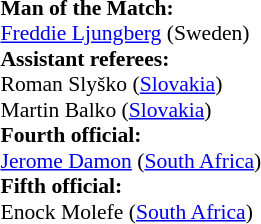<table width=50% style="font-size: 90%">
<tr>
<td><br><strong>Man of the Match:</strong>
<br><a href='#'>Freddie Ljungberg</a> (Sweden)<br><strong>Assistant referees:</strong>
<br>Roman Slyško (<a href='#'>Slovakia</a>)
<br>Martin Balko (<a href='#'>Slovakia</a>)
<br><strong>Fourth official:</strong>
<br><a href='#'>Jerome Damon</a> (<a href='#'>South Africa</a>)
<br><strong>Fifth official:</strong>
<br>Enock Molefe (<a href='#'>South Africa</a>)</td>
</tr>
</table>
